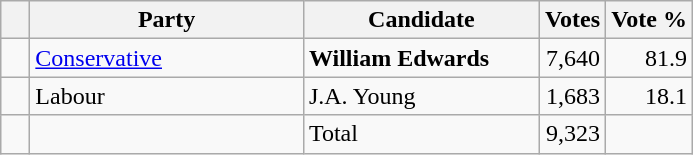<table class="wikitable">
<tr>
<th></th>
<th scope="col" width="175">Party</th>
<th scope="col" width="150">Candidate</th>
<th>Votes</th>
<th>Vote %</th>
</tr>
<tr>
<td>   </td>
<td><a href='#'>Conservative</a></td>
<td><strong>William Edwards</strong></td>
<td align=right>7,640</td>
<td align=right>81.9</td>
</tr>
<tr>
<td>   </td>
<td>Labour</td>
<td>J.A. Young</td>
<td align=right>1,683</td>
<td align=right>18.1</td>
</tr>
<tr>
<td></td>
<td></td>
<td>Total</td>
<td align=right>9,323</td>
<td></td>
</tr>
</table>
